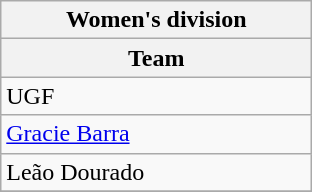<table class="wikitable" style="text-align:center; display:inline-table;">
<tr>
<th colspan="2">Women's division</th>
</tr>
<tr>
<th width="200">Team</th>
</tr>
<tr>
<td style=text-align:left>UGF</td>
</tr>
<tr>
<td style=text-align:left><a href='#'>Gracie Barra</a></td>
</tr>
<tr>
<td style=text-align:left>Leão Dourado</td>
</tr>
<tr>
</tr>
</table>
